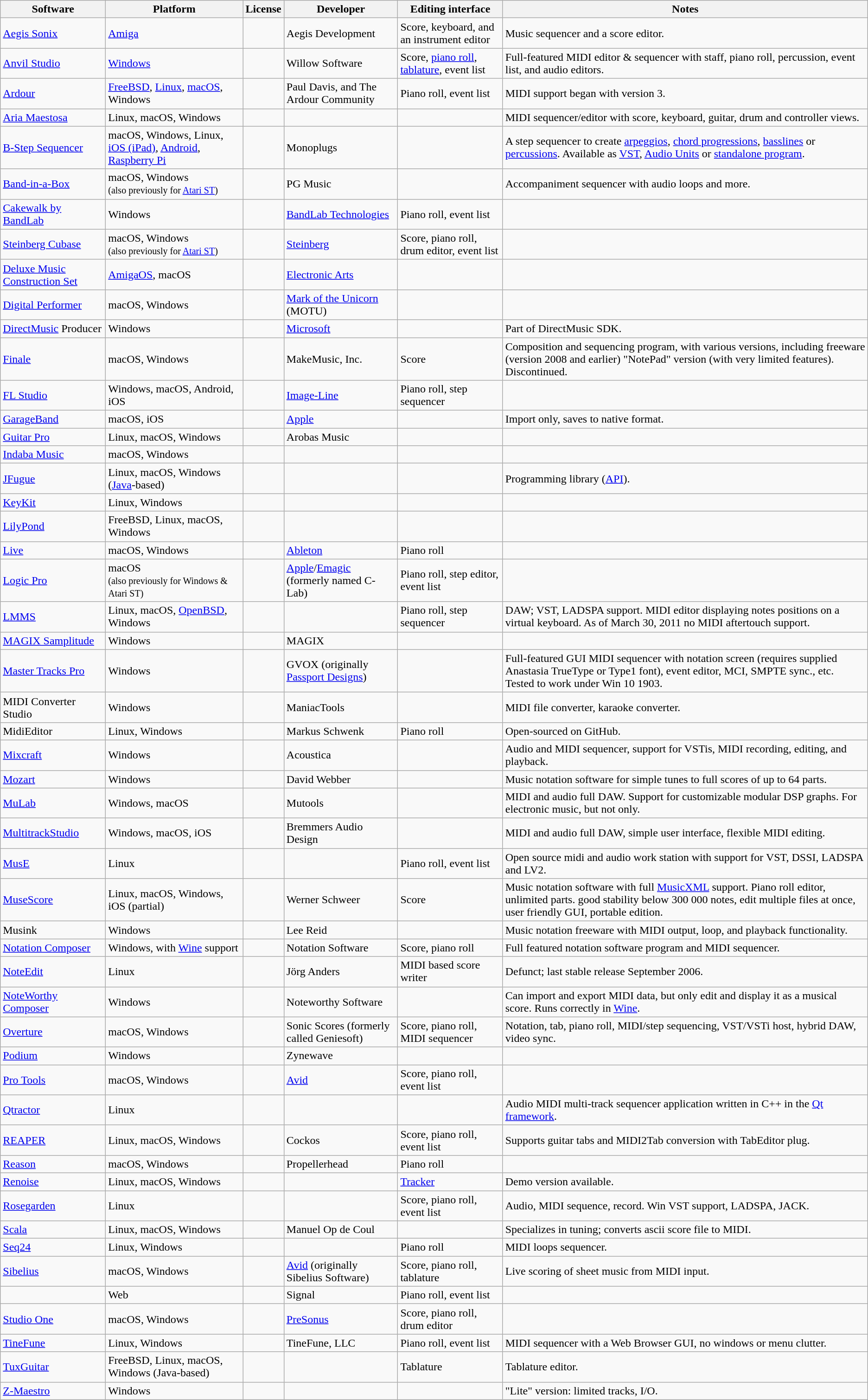<table class="wikitable sortable">
<tr>
<th>Software</th>
<th>Platform</th>
<th>License</th>
<th>Developer</th>
<th>Editing interface</th>
<th class="unsortable">Notes</th>
</tr>
<tr>
<td><a href='#'>Aegis Sonix</a></td>
<td><a href='#'>Amiga</a></td>
<td></td>
<td>Aegis Development</td>
<td>Score, keyboard, and an instrument editor</td>
<td>Music sequencer and a score editor.</td>
</tr>
<tr>
<td><a href='#'>Anvil Studio</a></td>
<td><a href='#'>Windows</a></td>
<td></td>
<td>Willow Software</td>
<td>Score, <a href='#'>piano roll</a>, <a href='#'>tablature</a>, event list</td>
<td>Full-featured MIDI editor & sequencer with staff, piano roll, percussion, event list, and audio editors.</td>
</tr>
<tr>
<td><a href='#'>Ardour</a></td>
<td><a href='#'>FreeBSD</a>, <a href='#'>Linux</a>, <a href='#'>macOS</a>, Windows</td>
<td></td>
<td>Paul Davis, and The Ardour Community</td>
<td>Piano roll, event list</td>
<td>MIDI support began with version 3.</td>
</tr>
<tr>
<td><a href='#'>Aria Maestosa</a></td>
<td>Linux, macOS, Windows</td>
<td></td>
<td></td>
<td></td>
<td>MIDI sequencer/editor with score, keyboard, guitar, drum and controller views.</td>
</tr>
<tr>
<td><a href='#'>B-Step Sequencer</a></td>
<td>macOS, Windows, Linux, <a href='#'>iOS (iPad)</a>, <a href='#'>Android</a>, <a href='#'>Raspberry Pi</a></td>
<td></td>
<td>Monoplugs</td>
<td></td>
<td>A step sequencer to create <a href='#'>arpeggios</a>, <a href='#'>chord progressions</a>, <a href='#'>basslines</a> or <a href='#'>percussions</a>. Available as <a href='#'>VST</a>, <a href='#'>Audio Units</a> or <a href='#'>standalone program</a>.</td>
</tr>
<tr>
<td><a href='#'>Band-in-a-Box</a></td>
<td>macOS, Windows <br><small>(also previously for <a href='#'>Atari ST</a>)</small></td>
<td></td>
<td>PG Music</td>
<td></td>
<td>Accompaniment sequencer with audio loops and more.</td>
</tr>
<tr>
<td><a href='#'>Cakewalk by BandLab</a></td>
<td>Windows</td>
<td></td>
<td><a href='#'>BandLab Technologies</a></td>
<td>Piano roll, event list</td>
<td></td>
</tr>
<tr>
<td><a href='#'>Steinberg Cubase</a></td>
<td>macOS, Windows <br><small>(also previously for <a href='#'>Atari ST</a>)</small></td>
<td></td>
<td><a href='#'>Steinberg</a></td>
<td>Score, piano roll, drum editor, event list</td>
<td></td>
</tr>
<tr>
<td><a href='#'>Deluxe Music Construction Set</a></td>
<td><a href='#'>AmigaOS</a>, macOS</td>
<td></td>
<td><a href='#'>Electronic Arts</a></td>
<td></td>
<td></td>
</tr>
<tr>
<td><a href='#'>Digital Performer</a></td>
<td>macOS, Windows</td>
<td></td>
<td><a href='#'>Mark of the Unicorn</a> (MOTU)</td>
<td></td>
<td></td>
</tr>
<tr>
<td><a href='#'>DirectMusic</a> Producer</td>
<td>Windows</td>
<td></td>
<td><a href='#'>Microsoft</a></td>
<td></td>
<td>Part of DirectMusic SDK.</td>
</tr>
<tr>
<td><a href='#'>Finale</a></td>
<td>macOS, Windows</td>
<td></td>
<td>MakeMusic, Inc.</td>
<td>Score</td>
<td>Composition and sequencing program, with various versions, including freeware (version 2008 and earlier) "NotePad" version (with very limited features). Discontinued.</td>
</tr>
<tr>
<td><a href='#'>FL Studio</a></td>
<td>Windows, macOS, Android, iOS</td>
<td></td>
<td><a href='#'>Image-Line</a></td>
<td>Piano roll, step sequencer</td>
<td></td>
</tr>
<tr>
<td><a href='#'>GarageBand</a></td>
<td>macOS, iOS</td>
<td></td>
<td><a href='#'>Apple</a></td>
<td></td>
<td>Import only, saves to native format.</td>
</tr>
<tr>
<td><a href='#'>Guitar Pro</a></td>
<td>Linux, macOS, Windows</td>
<td></td>
<td>Arobas Music</td>
<td></td>
<td></td>
</tr>
<tr>
<td><a href='#'>Indaba Music</a></td>
<td>macOS, Windows</td>
<td></td>
<td></td>
<td></td>
<td></td>
</tr>
<tr>
<td><a href='#'>JFugue</a></td>
<td>Linux, macOS, Windows (<a href='#'>Java</a>-based)</td>
<td></td>
<td></td>
<td></td>
<td>Programming library (<a href='#'>API</a>).</td>
</tr>
<tr>
<td><a href='#'>KeyKit</a></td>
<td>Linux, Windows</td>
<td></td>
<td></td>
<td></td>
<td></td>
</tr>
<tr>
<td><a href='#'>LilyPond</a></td>
<td>FreeBSD, Linux, macOS, Windows</td>
<td></td>
<td></td>
<td></td>
<td></td>
</tr>
<tr>
<td><a href='#'>Live</a></td>
<td>macOS, Windows</td>
<td></td>
<td><a href='#'>Ableton</a></td>
<td>Piano roll</td>
<td></td>
</tr>
<tr>
<td><a href='#'>Logic Pro</a></td>
<td>macOS <br><small>(also previously for Windows & Atari ST)</small></td>
<td></td>
<td><a href='#'>Apple</a>/<a href='#'>Emagic</a> (formerly named C-Lab)</td>
<td>Piano roll, step editor, event list</td>
<td></td>
</tr>
<tr>
<td><a href='#'>LMMS</a></td>
<td>Linux, macOS, <a href='#'>OpenBSD</a>, Windows</td>
<td></td>
<td></td>
<td>Piano roll, step sequencer</td>
<td>DAW; VST, LADSPA support. MIDI editor displaying notes positions on a virtual keyboard. As of March 30, 2011 no MIDI aftertouch support.</td>
</tr>
<tr>
<td><a href='#'>MAGIX Samplitude</a></td>
<td>Windows</td>
<td></td>
<td>MAGIX</td>
<td></td>
<td></td>
</tr>
<tr>
<td><a href='#'>Master Tracks Pro</a></td>
<td>Windows</td>
<td></td>
<td>GVOX (originally <a href='#'>Passport Designs</a>)</td>
<td></td>
<td>Full-featured GUI MIDI sequencer with notation screen (requires supplied Anastasia TrueType or Type1 font), event editor, MCI, SMPTE sync., etc. Tested to work under Win 10 1903.</td>
</tr>
<tr>
<td>MIDI Converter Studio</td>
<td>Windows</td>
<td></td>
<td>ManiacTools</td>
<td></td>
<td>MIDI file converter, karaoke converter.</td>
</tr>
<tr>
<td>MidiEditor</td>
<td>Linux, Windows</td>
<td></td>
<td>Markus Schwenk</td>
<td>Piano roll</td>
<td>Open-sourced on GitHub.</td>
</tr>
<tr>
<td><a href='#'>Mixcraft</a></td>
<td>Windows</td>
<td></td>
<td>Acoustica</td>
<td></td>
<td>Audio and MIDI sequencer, support for VSTis, MIDI recording, editing, and playback.</td>
</tr>
<tr>
<td><a href='#'>Mozart</a></td>
<td>Windows</td>
<td></td>
<td>David Webber</td>
<td></td>
<td>Music notation software for simple tunes to full scores of up to 64 parts.</td>
</tr>
<tr>
<td><a href='#'>MuLab</a></td>
<td>Windows, macOS</td>
<td></td>
<td>Mutools</td>
<td></td>
<td>MIDI and audio full DAW. Support for customizable modular DSP graphs. For electronic music, but not only.</td>
</tr>
<tr>
<td><a href='#'>MultitrackStudio</a></td>
<td>Windows, macOS, iOS</td>
<td></td>
<td>Bremmers Audio Design</td>
<td></td>
<td>MIDI and audio full DAW, simple user interface, flexible MIDI editing.</td>
</tr>
<tr>
<td><a href='#'>MusE</a></td>
<td>Linux</td>
<td></td>
<td></td>
<td>Piano roll, event list</td>
<td>Open source midi and audio work station with support for VST, DSSI, LADSPA and LV2.</td>
</tr>
<tr>
<td><a href='#'>MuseScore</a></td>
<td>Linux, macOS, Windows, iOS (partial)</td>
<td></td>
<td>Werner Schweer</td>
<td>Score</td>
<td>Music notation software with full <a href='#'>MusicXML</a> support. Piano roll editor, unlimited parts. good stability below 300 000 notes, edit multiple files at once, user friendly GUI, portable edition.</td>
</tr>
<tr>
<td>Musink</td>
<td>Windows</td>
<td></td>
<td>Lee Reid</td>
<td></td>
<td>Music notation freeware with MIDI output, loop, and playback functionality.</td>
</tr>
<tr>
<td><a href='#'>Notation Composer</a></td>
<td>Windows, with <a href='#'>Wine</a> support</td>
<td></td>
<td>Notation Software</td>
<td>Score, piano roll</td>
<td>Full featured notation software program and MIDI sequencer.</td>
</tr>
<tr>
<td><a href='#'>NoteEdit</a></td>
<td>Linux</td>
<td></td>
<td>Jörg Anders</td>
<td>MIDI based score writer</td>
<td>Defunct; last stable release September 2006.</td>
</tr>
<tr>
<td><a href='#'>NoteWorthy Composer</a></td>
<td>Windows</td>
<td></td>
<td>Noteworthy Software</td>
<td></td>
<td>Can import and export MIDI data, but only edit and display it as a musical score.  Runs correctly in <a href='#'>Wine</a>.</td>
</tr>
<tr>
<td><a href='#'>Overture</a></td>
<td>macOS, Windows</td>
<td></td>
<td>Sonic Scores (formerly called Geniesoft)</td>
<td>Score, piano roll, MIDI sequencer</td>
<td>Notation, tab, piano roll, MIDI/step sequencing, VST/VSTi host, hybrid DAW, video sync.</td>
</tr>
<tr>
<td><a href='#'>Podium</a></td>
<td>Windows</td>
<td></td>
<td>Zynewave</td>
<td></td>
<td></td>
</tr>
<tr>
<td><a href='#'>Pro Tools</a></td>
<td>macOS, Windows</td>
<td></td>
<td><a href='#'>Avid</a></td>
<td>Score, piano roll, event list</td>
<td></td>
</tr>
<tr>
<td><a href='#'>Qtractor</a></td>
<td>Linux</td>
<td></td>
<td></td>
<td></td>
<td>Audio MIDI multi-track sequencer application written in C++ in the <a href='#'>Qt framework</a>.</td>
</tr>
<tr>
<td><a href='#'>REAPER</a></td>
<td>Linux, macOS, Windows</td>
<td></td>
<td>Cockos</td>
<td>Score, piano roll, event list</td>
<td>Supports guitar tabs and MIDI2Tab conversion with TabEditor plug.</td>
</tr>
<tr>
<td><a href='#'>Reason</a></td>
<td>macOS, Windows</td>
<td></td>
<td>Propellerhead</td>
<td>Piano roll</td>
<td></td>
</tr>
<tr>
<td><a href='#'>Renoise</a></td>
<td>Linux, macOS, Windows</td>
<td></td>
<td></td>
<td><a href='#'>Tracker</a></td>
<td>Demo version available.</td>
</tr>
<tr>
<td><a href='#'>Rosegarden</a></td>
<td>Linux</td>
<td></td>
<td></td>
<td>Score, piano roll, event list</td>
<td>Audio, MIDI sequence, record. Win VST support, LADSPA, JACK.</td>
</tr>
<tr>
<td><a href='#'>Scala</a></td>
<td>Linux, macOS, Windows</td>
<td></td>
<td>Manuel Op de Coul</td>
<td></td>
<td>Specializes in tuning; converts ascii score file to MIDI.</td>
</tr>
<tr>
<td><a href='#'>Seq24</a></td>
<td>Linux, Windows</td>
<td></td>
<td></td>
<td>Piano roll</td>
<td>MIDI loops sequencer.</td>
</tr>
<tr>
<td><a href='#'>Sibelius</a></td>
<td>macOS, Windows</td>
<td></td>
<td><a href='#'>Avid</a> (originally Sibelius Software)</td>
<td>Score, piano roll, tablature</td>
<td>Live scoring of sheet music from MIDI input.</td>
</tr>
<tr>
<td></td>
<td>Web</td>
<td></td>
<td>Signal</td>
<td>Piano roll, event list</td>
<td></td>
</tr>
<tr>
<td><a href='#'>Studio One</a></td>
<td>macOS, Windows</td>
<td></td>
<td><a href='#'>PreSonus</a></td>
<td>Score, piano roll, drum editor</td>
<td></td>
</tr>
<tr>
<td><a href='#'>TineFune</a></td>
<td>Linux, Windows</td>
<td></td>
<td>TineFune, LLC</td>
<td>Piano roll, event list</td>
<td>MIDI sequencer with a Web Browser GUI, no windows or menu clutter.</td>
</tr>
<tr>
<td><a href='#'>TuxGuitar</a></td>
<td>FreeBSD, Linux, macOS, Windows (Java-based)</td>
<td></td>
<td></td>
<td>Tablature</td>
<td>Tablature editor.</td>
</tr>
<tr>
<td><a href='#'>Z-Maestro</a></td>
<td>Windows</td>
<td></td>
<td></td>
<td></td>
<td>"Lite" version: limited tracks, I/O.</td>
</tr>
</table>
